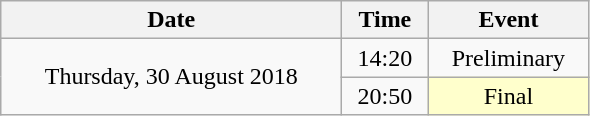<table class = "wikitable" style="text-align:center;">
<tr>
<th width=220>Date</th>
<th width=50>Time</th>
<th width=100>Event</th>
</tr>
<tr>
<td rowspan=2>Thursday, 30 August 2018</td>
<td>14:20</td>
<td>Preliminary</td>
</tr>
<tr>
<td>20:50</td>
<td bgcolor=ffffcc>Final</td>
</tr>
</table>
